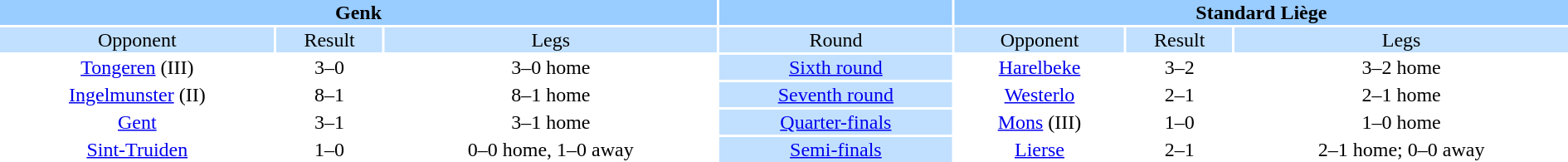<table width="100%" style="text-align:center">
<tr style="vertical-align:top; background:#9cf;">
<th colspan=3 style="width:1*">Genk</th>
<th></th>
<th colspan=3 style="width:1*">Standard Liège</th>
</tr>
<tr style="vertical-align:top; background:#c1e0ff;">
<td>Opponent</td>
<td>Result</td>
<td>Legs</td>
<td style="background:#c1e0ff;">Round</td>
<td>Opponent</td>
<td>Result</td>
<td>Legs</td>
</tr>
<tr>
<td><a href='#'>Tongeren</a> (III)</td>
<td>3–0</td>
<td>3–0 home</td>
<td style="background:#c1e0ff;"><a href='#'>Sixth round</a></td>
<td><a href='#'>Harelbeke</a></td>
<td>3–2</td>
<td>3–2 home</td>
</tr>
<tr>
<td><a href='#'>Ingelmunster</a> (II)</td>
<td>8–1</td>
<td>8–1 home</td>
<td style="background:#c1e0ff;"><a href='#'>Seventh round</a></td>
<td><a href='#'>Westerlo</a></td>
<td>2–1</td>
<td>2–1 home</td>
</tr>
<tr>
<td><a href='#'>Gent</a></td>
<td>3–1</td>
<td>3–1 home</td>
<td style="background:#c1e0ff;"><a href='#'>Quarter-finals</a></td>
<td><a href='#'>Mons</a> (III)</td>
<td>1–0</td>
<td>1–0 home</td>
</tr>
<tr>
<td><a href='#'>Sint-Truiden</a></td>
<td>1–0</td>
<td>0–0 home, 1–0 away</td>
<td style="background:#c1e0ff;"><a href='#'>Semi-finals</a></td>
<td><a href='#'>Lierse</a></td>
<td>2–1</td>
<td>2–1 home; 0–0 away</td>
</tr>
</table>
